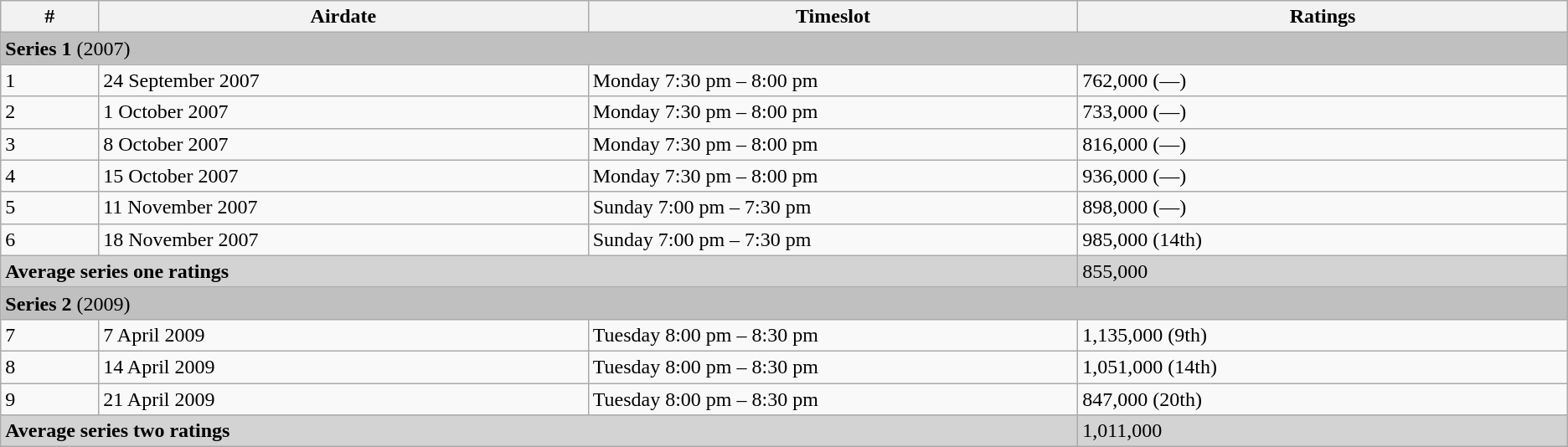<table class="wikitable">
<tr>
<th width=2%>#</th>
<th width=10%>Airdate</th>
<th width=10%>Timeslot</th>
<th width=10%>Ratings</th>
</tr>
<tr bgcolor="silver">
<td colspan=4><strong>Series 1</strong> (2007)</td>
</tr>
<tr>
<td>1</td>
<td>24 September 2007</td>
<td>Monday 7:30 pm – 8:00 pm</td>
<td>762,000 (—)</td>
</tr>
<tr>
<td>2</td>
<td>1 October 2007</td>
<td>Monday 7:30 pm – 8:00 pm</td>
<td>733,000 (—)</td>
</tr>
<tr>
<td>3</td>
<td>8 October 2007</td>
<td>Monday 7:30 pm – 8:00 pm</td>
<td>816,000 (—)</td>
</tr>
<tr>
<td>4</td>
<td>15 October 2007</td>
<td>Monday 7:30 pm – 8:00 pm</td>
<td>936,000 (—)</td>
</tr>
<tr>
<td>5</td>
<td>11 November 2007</td>
<td>Sunday 7:00 pm – 7:30 pm</td>
<td>898,000 (—)</td>
</tr>
<tr>
<td>6</td>
<td>18 November 2007</td>
<td>Sunday 7:00 pm – 7:30 pm</td>
<td>985,000 (14th)</td>
</tr>
<tr bgcolor="#D3D3D3">
<td colspan=3><strong>Average series one ratings</strong></td>
<td>855,000</td>
</tr>
<tr bgcolor="silver">
<td colspan=4><strong>Series 2</strong> (2009)</td>
</tr>
<tr>
<td>7</td>
<td>7 April 2009</td>
<td>Tuesday 8:00 pm – 8:30 pm</td>
<td>1,135,000 (9th)</td>
</tr>
<tr>
<td>8</td>
<td>14 April 2009</td>
<td>Tuesday 8:00 pm – 8:30 pm</td>
<td>1,051,000 (14th)</td>
</tr>
<tr>
<td>9</td>
<td>21 April 2009</td>
<td>Tuesday 8:00 pm – 8:30 pm</td>
<td>847,000 (20th)</td>
</tr>
<tr bgcolor="#D3D3D3">
<td colspan=3><strong>Average series two ratings</strong></td>
<td>1,011,000</td>
</tr>
</table>
